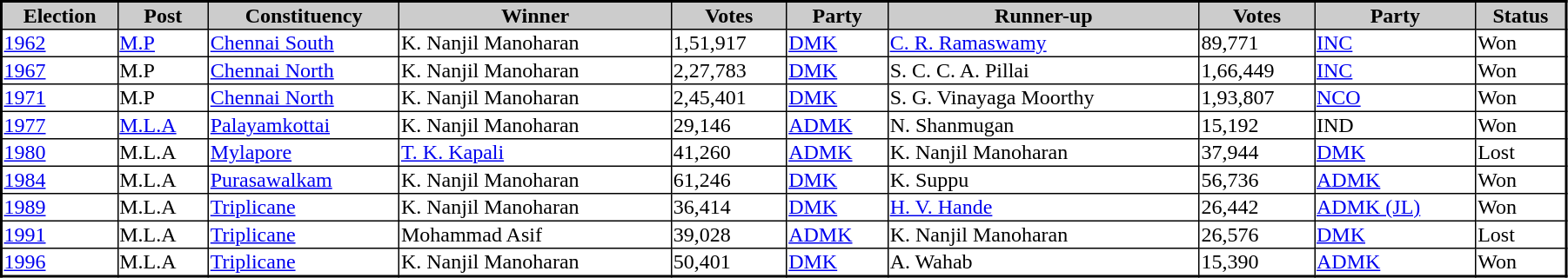<table width="95%" cellpadding="1" cellspacing="0" border="1" style="border-collapse: collapse; border: 2px #000000 solid; font-size: x-big; font-family: verdana">
<tr>
<th style="background-color:#CCCCCC; color:black">Election</th>
<th style="background-color:#CCCCCC; color:black">Post</th>
<th style="background-color:#CCCCCC; color:black">Constituency</th>
<th style="background-color:#CCCCCC; color:black">Winner</th>
<th style="background-color:#CCCCCC; color:black">Votes</th>
<th style="background-color:#CCCCCC; color:black">Party</th>
<th style="background-color:#CCCCCC; color:black">Runner-up</th>
<th style="background-color:#CCCCCC; color:black">Votes</th>
<th style="background-color:#CCCCCC; color:black">Party</th>
<th style="background-color:#CCCCCC; color:black">Status</th>
</tr>
<tr ->
<td><a href='#'>1962</a></td>
<td><a href='#'>M.P</a></td>
<td><a href='#'>Chennai South</a></td>
<td>K. Nanjil Manoharan</td>
<td>1,51,917</td>
<td><a href='#'>DMK</a></td>
<td><a href='#'>C. R. Ramaswamy</a></td>
<td>89,771</td>
<td><a href='#'>INC</a></td>
<td>Won</td>
</tr>
<tr ->
<td><a href='#'>1967</a></td>
<td>M.P</td>
<td><a href='#'>Chennai North</a></td>
<td>K. Nanjil Manoharan</td>
<td>2,27,783</td>
<td><a href='#'>DMK</a></td>
<td>S. C. C. A. Pillai</td>
<td>1,66,449</td>
<td><a href='#'>INC</a></td>
<td>Won</td>
</tr>
<tr ->
<td><a href='#'>1971</a></td>
<td>M.P</td>
<td><a href='#'>Chennai North</a></td>
<td>K. Nanjil Manoharan</td>
<td>2,45,401</td>
<td><a href='#'>DMK</a></td>
<td>S. G. Vinayaga Moorthy</td>
<td>1,93,807</td>
<td><a href='#'>NCO</a></td>
<td>Won</td>
</tr>
<tr ->
<td><a href='#'>1977</a></td>
<td><a href='#'>M.L.A</a></td>
<td><a href='#'>Palayamkottai</a></td>
<td>K. Nanjil Manoharan</td>
<td>29,146</td>
<td><a href='#'>ADMK</a></td>
<td>N. Shanmugan</td>
<td>15,192</td>
<td>IND</td>
<td>Won</td>
</tr>
<tr ->
<td><a href='#'>1980</a></td>
<td>M.L.A</td>
<td><a href='#'>Mylapore</a></td>
<td><a href='#'>T. K. Kapali</a></td>
<td>41,260</td>
<td><a href='#'>ADMK</a></td>
<td>K. Nanjil Manoharan</td>
<td>37,944</td>
<td><a href='#'>DMK</a></td>
<td>Lost</td>
</tr>
<tr ->
<td><a href='#'>1984</a></td>
<td>M.L.A</td>
<td><a href='#'>Purasawalkam</a></td>
<td>K. Nanjil Manoharan</td>
<td>61,246</td>
<td><a href='#'>DMK</a></td>
<td>K. Suppu</td>
<td>56,736</td>
<td><a href='#'>ADMK</a></td>
<td>Won</td>
</tr>
<tr ->
<td><a href='#'>1989</a></td>
<td>M.L.A</td>
<td><a href='#'>Triplicane</a></td>
<td>K. Nanjil Manoharan</td>
<td>36,414</td>
<td><a href='#'>DMK</a></td>
<td><a href='#'>H. V. Hande</a></td>
<td>26,442</td>
<td><a href='#'>ADMK (JL)</a></td>
<td>Won</td>
</tr>
<tr ->
<td><a href='#'>1991</a></td>
<td>M.L.A</td>
<td><a href='#'>Triplicane</a></td>
<td>Mohammad Asif</td>
<td>39,028</td>
<td><a href='#'>ADMK</a></td>
<td>K. Nanjil Manoharan</td>
<td>26,576</td>
<td><a href='#'>DMK</a></td>
<td>Lost</td>
</tr>
<tr ->
<td><a href='#'>1996</a></td>
<td>M.L.A</td>
<td><a href='#'>Triplicane</a></td>
<td>K. Nanjil Manoharan</td>
<td>50,401</td>
<td><a href='#'>DMK</a></td>
<td>A. Wahab</td>
<td>15,390</td>
<td><a href='#'>ADMK</a></td>
<td>Won</td>
</tr>
</table>
